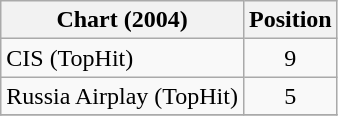<table class="wikitable">
<tr>
<th>Chart (2004)</th>
<th>Position</th>
</tr>
<tr>
<td>CIS (TopHit)</td>
<td style="text-align:center;">9</td>
</tr>
<tr>
<td>Russia Airplay (TopHit)</td>
<td align="center">5</td>
</tr>
<tr>
</tr>
</table>
